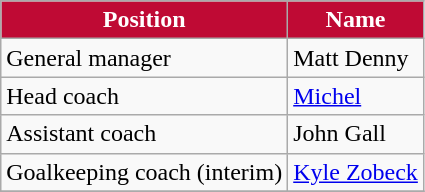<table class="wikitable sortable">
<tr>
<th style="background:#BF0A34; color:#FFFFFF;" scope="col">Position</th>
<th style="background:#BF0A34; color:#FFFFFF;" scope="col">Name</th>
</tr>
<tr>
<td>General manager</td>
<td> Matt Denny</td>
</tr>
<tr>
<td>Head coach</td>
<td> <a href='#'>Michel</a></td>
</tr>
<tr>
<td>Assistant coach</td>
<td> John Gall</td>
</tr>
<tr>
<td>Goalkeeping coach (interim)</td>
<td> <a href='#'>Kyle Zobeck</a></td>
</tr>
<tr>
</tr>
</table>
